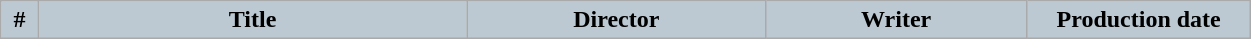<table class="wikitable plainrowheaders" style="width:66%; margin:left;">
<tr>
<th style="background:#BCC9D2; width:2%">#</th>
<th style="background:#BCC9D2; width:23%">Title</th>
<th style="background:#BCC9D2; width:16%">Director</th>
<th style="background:#BCC9D2; width:14%">Writer</th>
<th style="background:#BCC9D2; width:12%">Production date<br>



</th>
</tr>
</table>
